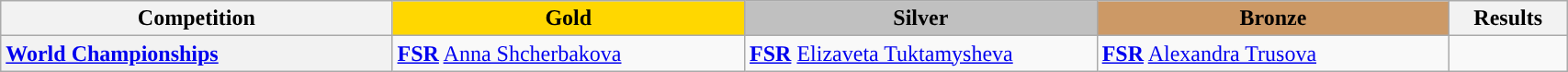<table class="wikitable unsortable" style="text-align:left; width:90%;">
<tr>
<th scope="col" style="text-align:center; width:25%;">Competition</th>
<td scope="col" style="text-align:center; width:22.5%; background:gold"><strong>Gold</strong></td>
<td scope="col" style="text-align:center; width:22.5%; background:silver"><strong>Silver</strong></td>
<td scope="col" style="text-align:center; width:22.5%; background:#c96"><strong>Bronze</strong></td>
<th scope="col" style="text-align:center; width:7.5%;">Results</th>
</tr>
<tr>
<th scope="row" style="text-align:left"> <a href='#'>World Championships</a></th>
<td><strong><a href='#'>FSR</a></strong> <a href='#'>Anna Shcherbakova</a></td>
<td><strong><a href='#'>FSR</a></strong> <a href='#'>Elizaveta Tuktamysheva</a></td>
<td><strong><a href='#'>FSR</a></strong> <a href='#'>Alexandra Trusova</a></td>
<td></td>
</tr>
</table>
